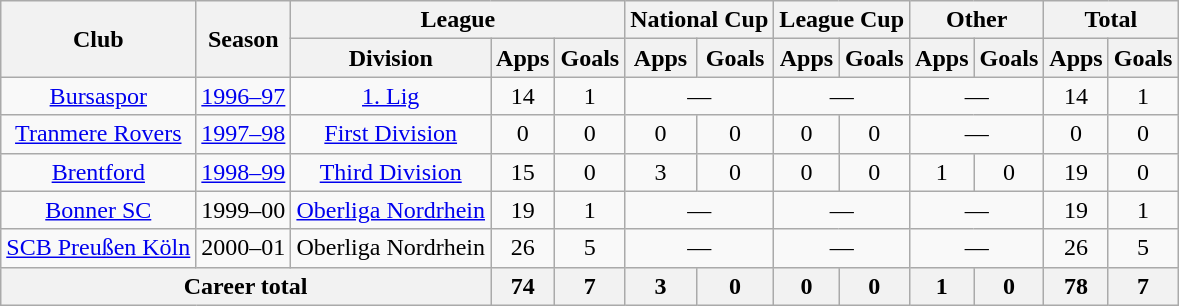<table class="wikitable" style="text-align: center;">
<tr>
<th rowspan="2">Club</th>
<th rowspan="2">Season</th>
<th colspan="3">League</th>
<th colspan="2">National Cup</th>
<th colspan="2">League Cup</th>
<th colspan="2">Other</th>
<th colspan="2">Total</th>
</tr>
<tr>
<th>Division</th>
<th>Apps</th>
<th>Goals</th>
<th>Apps</th>
<th>Goals</th>
<th>Apps</th>
<th>Goals</th>
<th>Apps</th>
<th>Goals</th>
<th>Apps</th>
<th>Goals</th>
</tr>
<tr>
<td><a href='#'>Bursaspor</a></td>
<td><a href='#'>1996–97</a></td>
<td><a href='#'>1. Lig</a></td>
<td>14</td>
<td>1</td>
<td colspan="2">—</td>
<td colspan="2">—</td>
<td colspan="2">—</td>
<td>14</td>
<td>1</td>
</tr>
<tr>
<td><a href='#'>Tranmere Rovers</a></td>
<td><a href='#'>1997–98</a></td>
<td><a href='#'>First Division</a></td>
<td>0</td>
<td>0</td>
<td>0</td>
<td>0</td>
<td>0</td>
<td>0</td>
<td colspan="2">—</td>
<td>0</td>
<td>0</td>
</tr>
<tr>
<td><a href='#'>Brentford</a></td>
<td><a href='#'>1998–99</a></td>
<td><a href='#'>Third Division</a></td>
<td>15</td>
<td>0</td>
<td>3</td>
<td>0</td>
<td>0</td>
<td>0</td>
<td>1</td>
<td>0</td>
<td>19</td>
<td>0</td>
</tr>
<tr>
<td><a href='#'>Bonner SC</a></td>
<td>1999–00</td>
<td><a href='#'>Oberliga Nordrhein</a></td>
<td>19</td>
<td>1</td>
<td colspan="2">—</td>
<td colspan="2">—</td>
<td colspan="2">—</td>
<td>19</td>
<td>1</td>
</tr>
<tr>
<td><a href='#'>SCB Preußen Köln</a></td>
<td>2000–01</td>
<td>Oberliga Nordrhein</td>
<td>26</td>
<td>5</td>
<td colspan="2">—</td>
<td colspan="2">—</td>
<td colspan="2">—</td>
<td>26</td>
<td>5</td>
</tr>
<tr>
<th colspan="3">Career total</th>
<th>74</th>
<th>7</th>
<th>3</th>
<th>0</th>
<th>0</th>
<th>0</th>
<th>1</th>
<th>0</th>
<th>78</th>
<th>7</th>
</tr>
</table>
